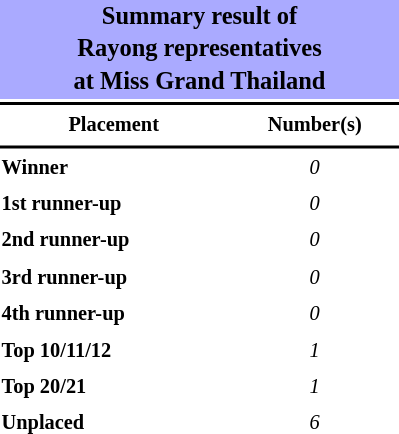<table style="width: 270px; font-size:85%; line-height:1.5em;">
<tr>
<th colspan="2" align="center" style="background:#AAF;"><big>Summary result of<br>Rayong representatives<br>at Miss Grand Thailand</big></th>
</tr>
<tr>
<td colspan="2" style="background:black"></td>
</tr>
<tr>
<th scope="col">Placement</th>
<th scope="col">Number(s)</th>
</tr>
<tr>
<td colspan="2" style="background:black"></td>
</tr>
<tr>
<td align="left"><strong>Winner</strong></td>
<td align="center"><em>0</em></td>
</tr>
<tr>
<td align="left"><strong>1st runner-up</strong></td>
<td align="center"><em>0</em></td>
</tr>
<tr>
<td align="left"><strong>2nd runner-up</strong></td>
<td align="center"><em>0</em></td>
</tr>
<tr>
<td align="left"><strong>3rd runner-up</strong></td>
<td align="center"><em>0</em></td>
</tr>
<tr>
<td align="left"><strong>4th runner-up</strong></td>
<td align="center"><em>0</em></td>
</tr>
<tr>
<td align="left"><strong>Top 10/11/12</strong></td>
<td align="center"><em>1</em></td>
</tr>
<tr>
<td align="left"><strong>Top 20/21</strong></td>
<td align="center"><em>1</em></td>
</tr>
<tr>
<td align="left"><strong>Unplaced</strong></td>
<td align="center"><em>6</em></td>
</tr>
</table>
